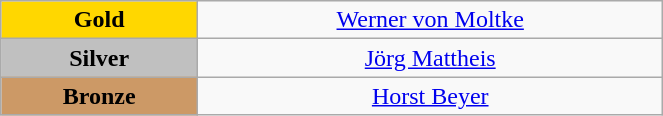<table class="wikitable" style="text-align:center; " width="35%">
<tr>
<td bgcolor="gold"><strong>Gold</strong></td>
<td><a href='#'>Werner von Moltke</a><br>  <small><em></em></small></td>
</tr>
<tr>
<td bgcolor="silver"><strong>Silver</strong></td>
<td><a href='#'>Jörg Mattheis</a><br>  <small><em></em></small></td>
</tr>
<tr>
<td bgcolor="CC9966"><strong>Bronze</strong></td>
<td><a href='#'>Horst Beyer</a><br>  <small><em></em></small></td>
</tr>
</table>
